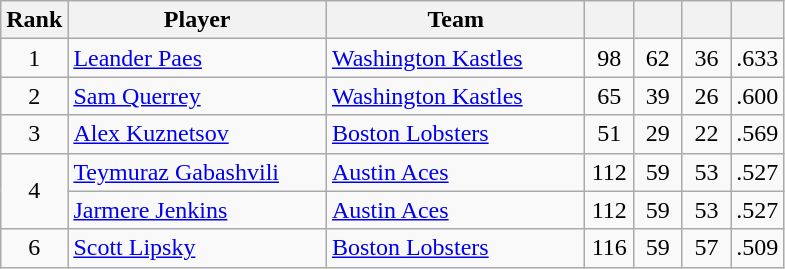<table class="wikitable" style="text-align:left">
<tr>
<th width="25px">Rank</th>
<th width="165px">Player</th>
<th width="165px">Team</th>
<th width="25px"></th>
<th width="25px"></th>
<th width="25px"></th>
<th width="25px"></th>
</tr>
<tr>
<td style="text-align:center">1</td>
<td><a href='#'>Leander Paes</a></td>
<td><a href='#'>Washington Kastles</a></td>
<td style="text-align:center">98</td>
<td style="text-align:center">62</td>
<td style="text-align:center">36</td>
<td style="text-align:center">.633</td>
</tr>
<tr>
<td style="text-align:center">2</td>
<td><a href='#'>Sam Querrey</a></td>
<td><a href='#'>Washington Kastles</a></td>
<td style="text-align:center">65</td>
<td style="text-align:center">39</td>
<td style="text-align:center">26</td>
<td style="text-align:center">.600</td>
</tr>
<tr>
<td style="text-align:center">3</td>
<td><a href='#'>Alex Kuznetsov</a></td>
<td><a href='#'>Boston Lobsters</a></td>
<td style="text-align:center">51</td>
<td style="text-align:center">29</td>
<td style="text-align:center">22</td>
<td style="text-align:center">.569</td>
</tr>
<tr>
<td rowspan="2" style="text-align:center">4</td>
<td><a href='#'>Teymuraz Gabashvili</a></td>
<td><a href='#'>Austin Aces</a></td>
<td style="text-align:center">112</td>
<td style="text-align:center">59</td>
<td style="text-align:center">53</td>
<td style="text-align:center">.527</td>
</tr>
<tr>
<td><a href='#'>Jarmere Jenkins</a></td>
<td><a href='#'>Austin Aces</a></td>
<td style="text-align:center">112</td>
<td style="text-align:center">59</td>
<td style="text-align:center">53</td>
<td style="text-align:center">.527</td>
</tr>
<tr>
<td style="text-align:center">6</td>
<td><a href='#'>Scott Lipsky</a></td>
<td><a href='#'>Boston Lobsters</a></td>
<td style="text-align:center">116</td>
<td style="text-align:center">59</td>
<td style="text-align:center">57</td>
<td style="text-align:center">.509</td>
</tr>
</table>
